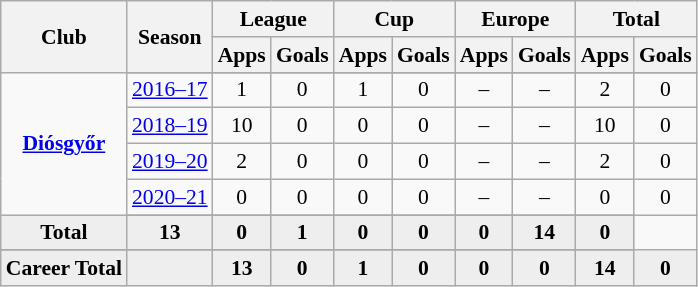<table class="wikitable" style="font-size:90%; text-align: center;">
<tr>
<th rowspan="2">Club</th>
<th rowspan="2">Season</th>
<th colspan="2">League</th>
<th colspan="2">Cup</th>
<th colspan="2">Europe</th>
<th colspan="2">Total</th>
</tr>
<tr>
<th>Apps</th>
<th>Goals</th>
<th>Apps</th>
<th>Goals</th>
<th>Apps</th>
<th>Goals</th>
<th>Apps</th>
<th>Goals</th>
</tr>
<tr ||-||-||-|->
<td rowspan="6" valign="center"><strong><a href='#'>Diósgyőr</a></strong></td>
</tr>
<tr>
<td><a href='#'>2016–17</a></td>
<td>1</td>
<td>0</td>
<td>1</td>
<td>0</td>
<td>–</td>
<td>–</td>
<td>2</td>
<td>0</td>
</tr>
<tr>
<td><a href='#'>2018–19</a></td>
<td>10</td>
<td>0</td>
<td>0</td>
<td>0</td>
<td>–</td>
<td>–</td>
<td>10</td>
<td>0</td>
</tr>
<tr>
<td><a href='#'>2019–20</a></td>
<td>2</td>
<td>0</td>
<td>0</td>
<td>0</td>
<td>–</td>
<td>–</td>
<td>2</td>
<td>0</td>
</tr>
<tr>
<td><a href='#'>2020–21</a></td>
<td>0</td>
<td>0</td>
<td>0</td>
<td>0</td>
<td>–</td>
<td>–</td>
<td>0</td>
<td>0</td>
</tr>
<tr>
</tr>
<tr style="font-weight:bold; background-color:#eeeeee;">
<td>Total</td>
<td>13</td>
<td>0</td>
<td>1</td>
<td>0</td>
<td>0</td>
<td>0</td>
<td>14</td>
<td>0</td>
</tr>
<tr>
</tr>
<tr style="font-weight:bold; background-color:#eeeeee;">
<td rowspan="2" valign="top"><strong>Career Total</strong></td>
<td></td>
<td><strong>13</strong></td>
<td><strong>0</strong></td>
<td><strong>1</strong></td>
<td><strong>0</strong></td>
<td><strong>0</strong></td>
<td><strong>0</strong></td>
<td><strong>14</strong></td>
<td><strong>0</strong></td>
</tr>
</table>
